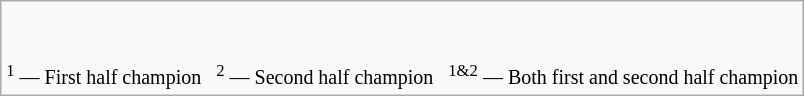<table class="wikitable" style="text-align:left;">
<tr>
<td>   <br><br><small><sup>1</sup> — First half champion   <sup>2</sup> — Second half champion   <sup>1&2</sup> — Both first and second half champion</small></td>
</tr>
</table>
